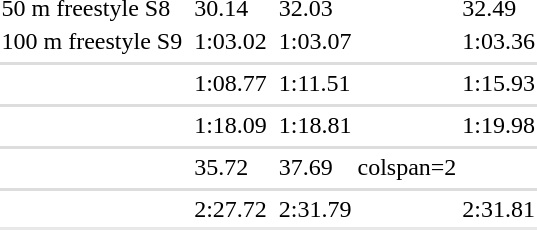<table>
<tr>
<td>50 m freestyle S8<br></td>
<td></td>
<td>30.14</td>
<td></td>
<td>32.03</td>
<td></td>
<td>32.49</td>
</tr>
<tr>
<td>100 m freestyle S9<br></td>
<td></td>
<td>1:03.02</td>
<td></td>
<td>1:03.07</td>
<td></td>
<td>1:03.36</td>
</tr>
<tr>
</tr>
<tr bgcolor=#DDDDDD>
<td colspan=7></td>
</tr>
<tr>
<td><br></td>
<td></td>
<td>1:08.77</td>
<td></td>
<td>1:11.51</td>
<td></td>
<td>1:15.93</td>
</tr>
<tr>
</tr>
<tr bgcolor=#DDDDDD>
<td colspan=7></td>
</tr>
<tr>
<td><br></td>
<td></td>
<td>1:18.09</td>
<td></td>
<td>1:18.81</td>
<td></td>
<td>1:19.98</td>
</tr>
<tr>
</tr>
<tr bgcolor=#DDDDDD>
<td colspan=7></td>
</tr>
<tr>
<td><br></td>
<td></td>
<td>35.72</td>
<td></td>
<td>37.69</td>
<td>colspan=2 </td>
</tr>
<tr>
</tr>
<tr bgcolor=#DDDDDD>
<td colspan=7></td>
</tr>
<tr>
<td><br></td>
<td></td>
<td>2:27.72</td>
<td></td>
<td>2:31.79</td>
<td></td>
<td>2:31.81</td>
</tr>
<tr bgcolor= e8e8e8>
<td colspan=7></td>
</tr>
</table>
